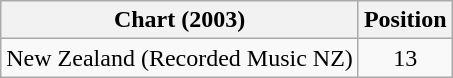<table class="wikitable sortable">
<tr>
<th>Chart (2003)</th>
<th>Position</th>
</tr>
<tr>
<td>New Zealand (Recorded Music NZ)</td>
<td align="center">13</td>
</tr>
</table>
